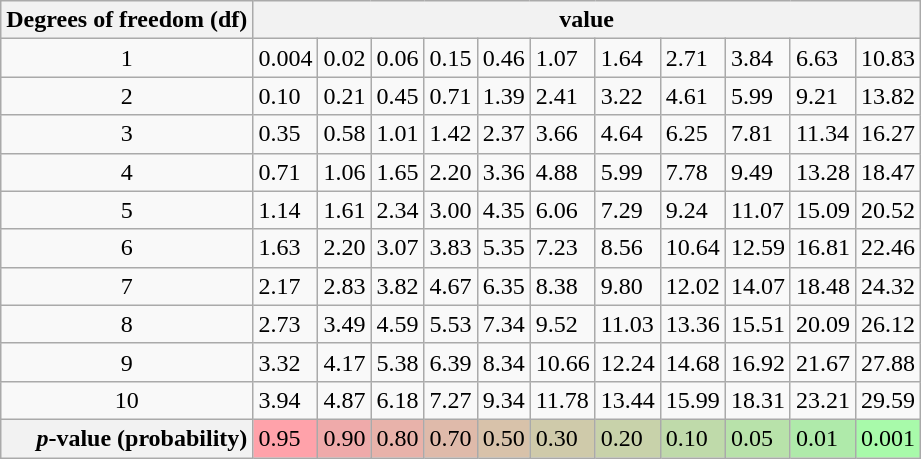<table class="wikitable">
<tr>
<th>Degrees of freedom (df)</th>
<th colspan=11> value</th>
</tr>
<tr>
<td style="text-align:center;">1</td>
<td>0.004</td>
<td>0.02</td>
<td>0.06</td>
<td>0.15</td>
<td>0.46</td>
<td>1.07</td>
<td>1.64</td>
<td>2.71</td>
<td>3.84</td>
<td>6.63</td>
<td>10.83</td>
</tr>
<tr>
<td style="text-align:center;">2</td>
<td>0.10</td>
<td>0.21</td>
<td>0.45</td>
<td>0.71</td>
<td>1.39</td>
<td>2.41</td>
<td>3.22</td>
<td>4.61</td>
<td>5.99</td>
<td>9.21</td>
<td>13.82</td>
</tr>
<tr>
<td style="text-align:center;">3</td>
<td>0.35</td>
<td>0.58</td>
<td>1.01</td>
<td>1.42</td>
<td>2.37</td>
<td>3.66</td>
<td>4.64</td>
<td>6.25</td>
<td>7.81</td>
<td>11.34</td>
<td>16.27</td>
</tr>
<tr>
<td style="text-align:center;">4</td>
<td>0.71</td>
<td>1.06</td>
<td>1.65</td>
<td>2.20</td>
<td>3.36</td>
<td>4.88</td>
<td>5.99</td>
<td>7.78</td>
<td>9.49</td>
<td>13.28</td>
<td>18.47</td>
</tr>
<tr>
<td style="text-align:center;">5</td>
<td>1.14</td>
<td>1.61</td>
<td>2.34</td>
<td>3.00</td>
<td>4.35</td>
<td>6.06</td>
<td>7.29</td>
<td>9.24</td>
<td>11.07</td>
<td>15.09</td>
<td>20.52</td>
</tr>
<tr>
<td style="text-align:center;">6</td>
<td>1.63</td>
<td>2.20</td>
<td>3.07</td>
<td>3.83</td>
<td>5.35</td>
<td>7.23</td>
<td>8.56</td>
<td>10.64</td>
<td>12.59</td>
<td>16.81</td>
<td>22.46</td>
</tr>
<tr>
<td style="text-align:center;">7</td>
<td>2.17</td>
<td>2.83</td>
<td>3.82</td>
<td>4.67</td>
<td>6.35</td>
<td>8.38</td>
<td>9.80</td>
<td>12.02</td>
<td>14.07</td>
<td>18.48</td>
<td>24.32</td>
</tr>
<tr>
<td style="text-align:center;">8</td>
<td>2.73</td>
<td>3.49</td>
<td>4.59</td>
<td>5.53</td>
<td>7.34</td>
<td>9.52</td>
<td>11.03</td>
<td>13.36</td>
<td>15.51</td>
<td>20.09</td>
<td>26.12</td>
</tr>
<tr>
<td style="text-align:center;">9</td>
<td>3.32</td>
<td>4.17</td>
<td>5.38</td>
<td>6.39</td>
<td>8.34</td>
<td>10.66</td>
<td>12.24</td>
<td>14.68</td>
<td>16.92</td>
<td>21.67</td>
<td>27.88</td>
</tr>
<tr>
<td style="text-align:center;">10</td>
<td>3.94</td>
<td>4.87</td>
<td>6.18</td>
<td>7.27</td>
<td>9.34</td>
<td>11.78</td>
<td>13.44</td>
<td>15.99</td>
<td>18.31</td>
<td>23.21</td>
<td>29.59<br></td>
</tr>
<tr>
<th scope="row" style="text-align:right;"><em>p</em>-value (probability)</th>
<td style="background: #ffa2aa">0.95</td>
<td style="background: #efaaaa">0.90</td>
<td style="background: #e8b2aa">0.80</td>
<td style="background: #dfbaaa">0.70</td>
<td style="background: #d8c2aa">0.50</td>
<td style="background: #cfcaaa">0.30</td>
<td style="background: #c8d2aa">0.20</td>
<td style="background: #bfdaaa">0.10</td>
<td style="background: #b8e2aa">0.05</td>
<td style="background: #afeaaa">0.01</td>
<td style="background: #a8faaa">0.001</td>
</tr>
</table>
